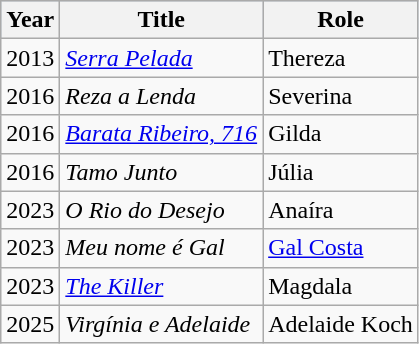<table class="wikitable">
<tr style="background:#b0c4de; text-align:center;">
<th>Year</th>
<th>Title</th>
<th>Role</th>
</tr>
<tr>
<td>2013</td>
<td><em><a href='#'>Serra Pelada</a></em></td>
<td>Thereza</td>
</tr>
<tr>
<td>2016</td>
<td><em>Reza a Lenda</em></td>
<td>Severina</td>
</tr>
<tr>
<td>2016</td>
<td><em><a href='#'>Barata Ribeiro, 716</a></em></td>
<td>Gilda</td>
</tr>
<tr>
<td>2016</td>
<td><em>Tamo Junto</em></td>
<td>Júlia</td>
</tr>
<tr>
<td>2023</td>
<td><em>O Rio do Desejo</em></td>
<td>Anaíra</td>
</tr>
<tr>
<td>2023</td>
<td><em>Meu nome é Gal</em></td>
<td><a href='#'>Gal Costa</a></td>
</tr>
<tr>
<td>2023</td>
<td><em><a href='#'>The Killer</a></em></td>
<td>Magdala</td>
</tr>
<tr>
<td>2025</td>
<td><em>Virgínia e Adelaide</em></td>
<td>Adelaide Koch</td>
</tr>
</table>
